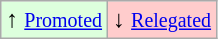<table class="wikitable" align="center">
<tr>
<td style="background:#ddffdd">↑ <small><a href='#'>Promoted</a></small></td>
<td style="background:#ffcccc">↓ <small><a href='#'>Relegated</a></small></td>
</tr>
</table>
